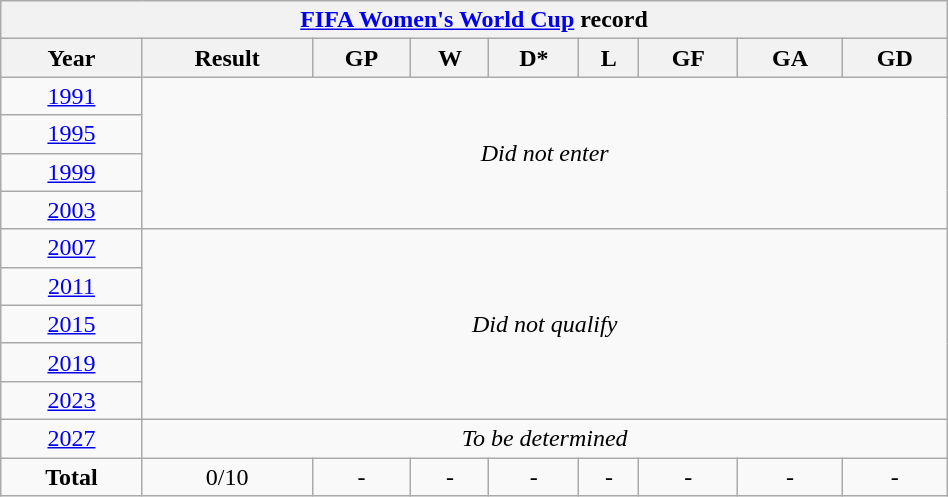<table class="wikitable" style="text-align: center; width:50%;">
<tr>
<th colspan=10><a href='#'>FIFA Women's World Cup</a> record</th>
</tr>
<tr>
<th>Year</th>
<th>Result</th>
<th>GP</th>
<th>W</th>
<th>D*</th>
<th>L</th>
<th>GF</th>
<th>GA</th>
<th>GD</th>
</tr>
<tr>
<td> <a href='#'>1991</a></td>
<td colspan=8 rowspan=4><em>Did not enter</em></td>
</tr>
<tr>
<td> <a href='#'>1995</a></td>
</tr>
<tr>
<td> <a href='#'>1999</a></td>
</tr>
<tr>
<td> <a href='#'>2003</a></td>
</tr>
<tr>
<td> <a href='#'>2007</a></td>
<td colspan=8 rowspan=5><em>Did not qualify</em></td>
</tr>
<tr>
<td> <a href='#'>2011</a></td>
</tr>
<tr>
<td> <a href='#'>2015</a></td>
</tr>
<tr>
<td> <a href='#'>2019</a></td>
</tr>
<tr>
<td> <a href='#'>2023</a></td>
</tr>
<tr>
<td> <a href='#'>2027</a></td>
<td colspan=8><em>To be determined</em></td>
</tr>
<tr>
<td><strong>Total</strong></td>
<td>0/10</td>
<td>-</td>
<td>-</td>
<td>-</td>
<td>-</td>
<td>-</td>
<td>-</td>
<td>-</td>
</tr>
</table>
